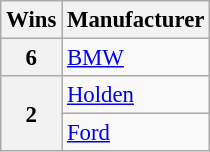<table class="wikitable" style="font-size: 95%;">
<tr>
<th>Wins</th>
<th>Manufacturer</th>
</tr>
<tr>
<th>6</th>
<td><a href='#'>BMW</a></td>
</tr>
<tr>
<th rowspan="2">2</th>
<td><a href='#'>Holden</a></td>
</tr>
<tr>
<td><a href='#'>Ford</a></td>
</tr>
</table>
